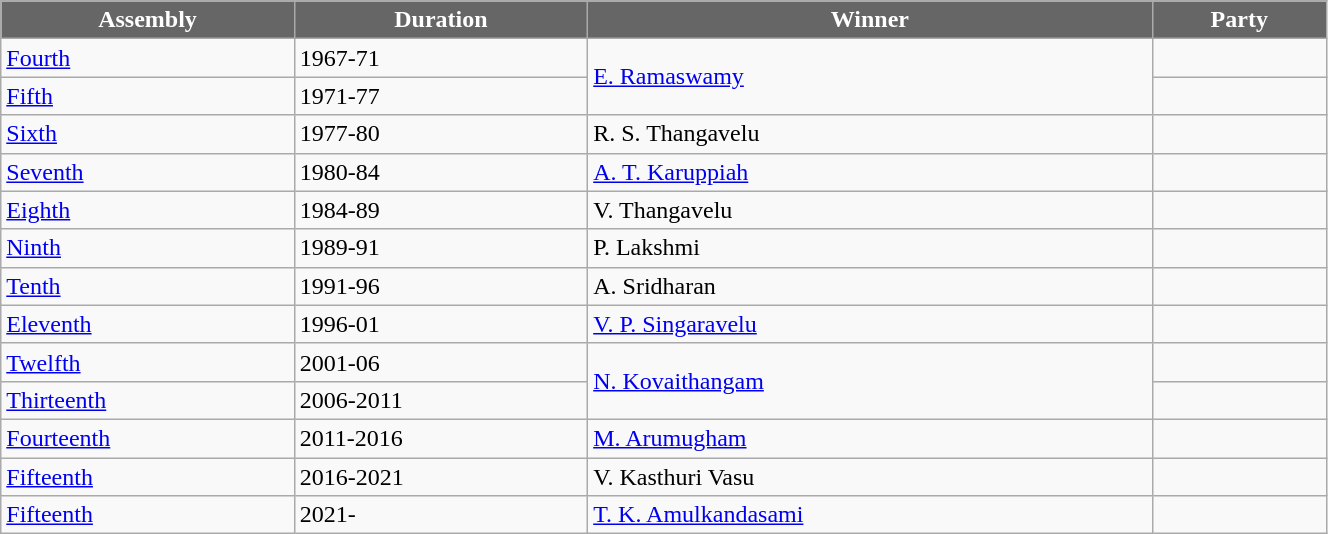<table class="wikitable sortable" width="70%">
<tr>
<th style="background-color:#666666; color:white">Assembly</th>
<th style="background-color:#666666; color:white">Duration</th>
<th style="background-color:#666666; color:white">Winner</th>
<th style="background-color:#666666; color:white" colspan="2">Party</th>
</tr>
<tr>
<td><a href='#'>Fourth</a></td>
<td>1967-71</td>
<td rowspan=2><a href='#'>E. Ramaswamy</a></td>
<td></td>
</tr>
<tr>
<td><a href='#'>Fifth</a></td>
<td>1971-77</td>
</tr>
<tr>
<td><a href='#'>Sixth</a></td>
<td>1977-80</td>
<td>R. S. Thangavelu</td>
<td></td>
</tr>
<tr>
<td><a href='#'>Seventh</a></td>
<td>1980-84</td>
<td><a href='#'>A. T. Karuppiah</a></td>
<td></td>
</tr>
<tr>
<td><a href='#'>Eighth</a></td>
<td>1984-89</td>
<td>V. Thangavelu</td>
<td></td>
</tr>
<tr>
<td><a href='#'>Ninth</a></td>
<td>1989-91</td>
<td>P. Lakshmi</td>
<td></td>
</tr>
<tr>
<td><a href='#'>Tenth</a></td>
<td>1991-96</td>
<td>A. Sridharan</td>
</tr>
<tr>
<td><a href='#'>Eleventh</a></td>
<td>1996-01</td>
<td><a href='#'>V. P. Singaravelu</a></td>
<td></td>
</tr>
<tr>
<td><a href='#'>Twelfth</a></td>
<td>2001-06</td>
<td rowspan=2><a href='#'>N. Kovaithangam</a></td>
<td></td>
</tr>
<tr>
<td><a href='#'>Thirteenth</a></td>
<td>2006-2011</td>
<td></td>
</tr>
<tr>
<td><a href='#'>Fourteenth</a></td>
<td>2011-2016</td>
<td><a href='#'>M. Arumugham</a></td>
<td></td>
</tr>
<tr>
<td><a href='#'>Fifteenth</a></td>
<td>2016-2021</td>
<td>V. Kasthuri Vasu</td>
<td></td>
</tr>
<tr>
<td><a href='#'>Fifteenth</a></td>
<td>2021-</td>
<td><a href='#'>T. K. Amulkandasami</a></td>
</tr>
</table>
